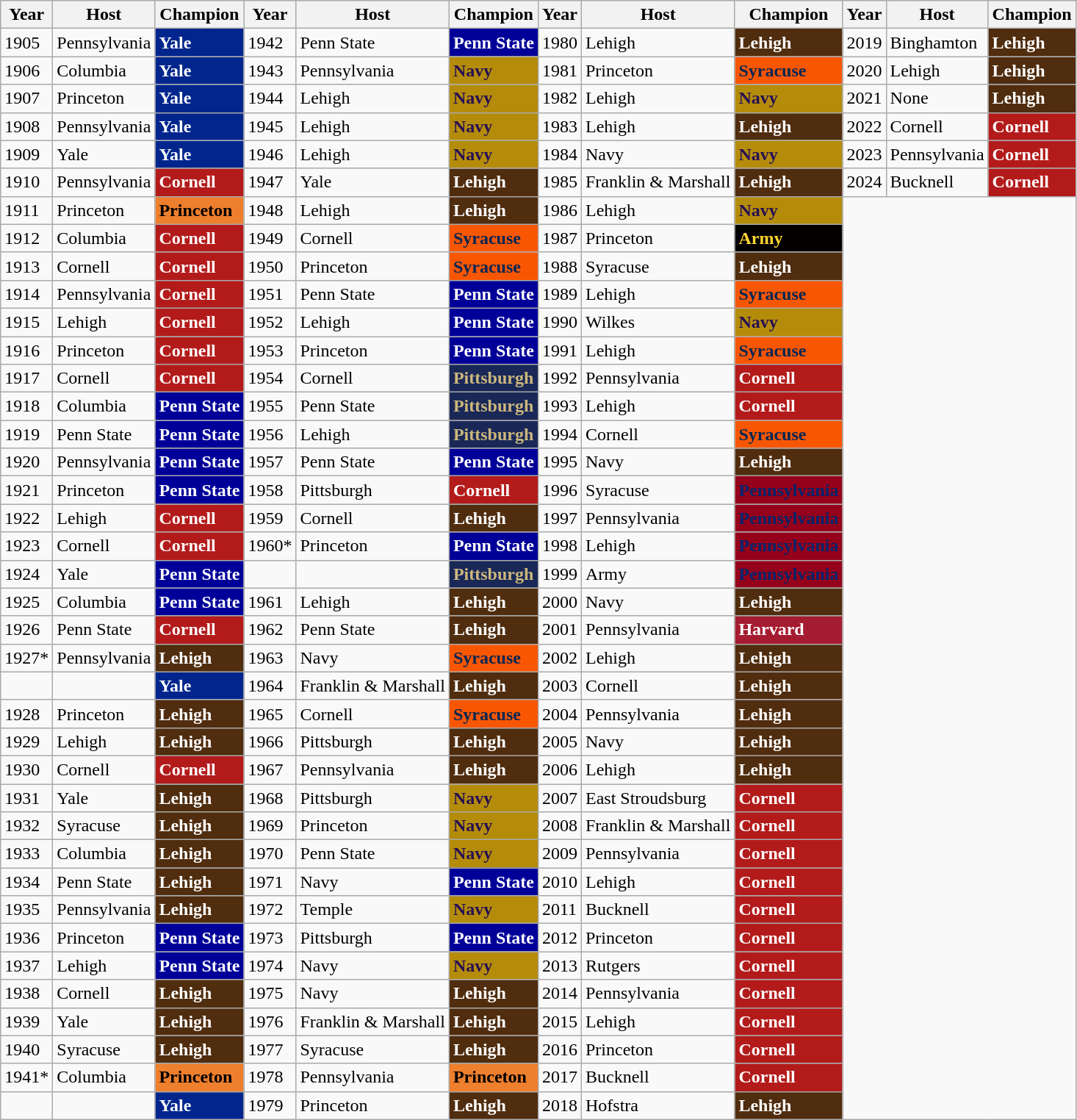<table class="wikitable">
<tr>
<th>Year</th>
<th>Host</th>
<th>Champion</th>
<th>Year</th>
<th>Host</th>
<th>Champion</th>
<th>Year</th>
<th>Host</th>
<th>Champion</th>
<th>Year</th>
<th>Host</th>
<th>Champion</th>
</tr>
<tr>
<td>1905</td>
<td>Pennsylvania</td>
<td style="background: #00268D; color: white"><strong>Yale</strong></td>
<td>1942</td>
<td>Penn State</td>
<td style="background: #000099; color: white"><strong>Penn State</strong></td>
<td>1980</td>
<td>Lehigh</td>
<td style="background: #502d0e; color: white"><strong>Lehigh</strong></td>
<td>2019</td>
<td>Binghamton</td>
<td style="background: #502d0e; color: white"><strong>Lehigh</strong></td>
</tr>
<tr>
<td>1906</td>
<td>Columbia</td>
<td style="background: #00268D; color: white"><strong>Yale</strong></td>
<td>1943</td>
<td>Pennsylvania</td>
<td style="background: #B58C0A; color: #260F54"><strong>Navy</strong></td>
<td>1981</td>
<td>Princeton</td>
<td style="background: #F95602; color: #002654"><strong>Syracuse</strong></td>
<td>2020</td>
<td>Lehigh</td>
<td style="background: #502d0e; color: white"><strong>Lehigh</strong></td>
</tr>
<tr>
<td>1907</td>
<td>Princeton</td>
<td style="background: #00268D; color: white"><strong>Yale</strong></td>
<td>1944</td>
<td>Lehigh</td>
<td style="background: #B58C0A; color: #260F54"><strong>Navy</strong></td>
<td>1982</td>
<td>Lehigh</td>
<td style="background: #B58C0A; color: #260F54"><strong>Navy</strong></td>
<td>2021</td>
<td>None</td>
<td style="background: #502d0e; color: white"><strong>Lehigh</strong></td>
</tr>
<tr>
<td>1908</td>
<td>Pennsylvania</td>
<td style="background: #00268D; color: white"><strong>Yale</strong></td>
<td>1945</td>
<td>Lehigh</td>
<td style="background: #B58C0A; color: #260F54"><strong>Navy</strong></td>
<td>1983</td>
<td>Lehigh</td>
<td style="background: #502d0e; color: white"><strong>Lehigh</strong></td>
<td>2022</td>
<td>Cornell</td>
<td style="background: #b31b1b; color: white"><strong>Cornell</strong></td>
</tr>
<tr>
<td>1909</td>
<td>Yale</td>
<td style="background: #00268D; color: white"><strong>Yale</strong></td>
<td>1946</td>
<td>Lehigh</td>
<td style="background: #B58C0A; color: #260F54"><strong>Navy</strong></td>
<td>1984</td>
<td>Navy</td>
<td style="background: #B58C0A; color: #260F54"><strong>Navy</strong></td>
<td>2023</td>
<td>Pennsylvania</td>
<td style="background: #b31b1b; color: white"><strong>Cornell</strong></td>
</tr>
<tr>
<td>1910</td>
<td>Pennsylvania</td>
<td style="background: #b31b1b; color: white"><strong>Cornell</strong></td>
<td>1947</td>
<td>Yale</td>
<td style="background: #502d0e; color: white"><strong>Lehigh</strong></td>
<td>1985</td>
<td>Franklin & Marshall</td>
<td style="background: #502d0e; color: white"><strong>Lehigh</strong></td>
<td>2024</td>
<td>Bucknell</td>
<td style="background: #b31b1b; color: white"><strong>Cornell</strong></td>
</tr>
<tr>
<td>1911</td>
<td>Princeton</td>
<td style="background: #EE7F2D"><strong>Princeton</strong></td>
<td>1948</td>
<td>Lehigh</td>
<td style="background: #502d0e; color: white"><strong>Lehigh</strong></td>
<td>1986</td>
<td>Lehigh</td>
<td style="background: #B58C0A; color: #260F54"><strong>Navy</strong></td>
</tr>
<tr>
<td>1912</td>
<td>Columbia</td>
<td style="background: #b31b1b; color: white"><strong>Cornell</strong></td>
<td>1949</td>
<td>Cornell</td>
<td style="background: #F95602; color: #002654"><strong>Syracuse</strong></td>
<td>1987</td>
<td>Princeton</td>
<td style="background: #030000; color: #FFD530"><strong>Army</strong></td>
</tr>
<tr>
<td>1913</td>
<td>Cornell</td>
<td style="background: #b31b1b; color: white"><strong>Cornell</strong></td>
<td>1950</td>
<td>Princeton</td>
<td style="background: #F95602; color: #002654"><strong>Syracuse</strong></td>
<td>1988</td>
<td>Syracuse</td>
<td style="background: #502d0e; color: white"><strong>Lehigh</strong></td>
</tr>
<tr>
<td>1914</td>
<td>Pennsylvania</td>
<td style="background: #b31b1b; color: white"><strong>Cornell</strong></td>
<td>1951</td>
<td>Penn State</td>
<td style="background: #000099; color: white"><strong>Penn State</strong></td>
<td>1989</td>
<td>Lehigh</td>
<td style="background: #F95602; color: #002654"><strong>Syracuse</strong></td>
</tr>
<tr>
<td>1915</td>
<td>Lehigh</td>
<td style="background: #b31b1b; color: white"><strong>Cornell</strong></td>
<td>1952</td>
<td>Lehigh</td>
<td style="background: #000099; color: white"><strong>Penn State</strong></td>
<td>1990</td>
<td>Wilkes</td>
<td style="background: #B58C0A; color: #260F54"><strong>Navy</strong></td>
</tr>
<tr>
<td>1916</td>
<td>Princeton</td>
<td style="background: #b31b1b; color: white"><strong>Cornell</strong></td>
<td>1953</td>
<td>Princeton</td>
<td style="background: #000099; color: white"><strong>Penn State</strong></td>
<td>1991</td>
<td>Lehigh</td>
<td style="background: #F95602; color: #002654"><strong>Syracuse</strong></td>
</tr>
<tr>
<td>1917</td>
<td>Cornell</td>
<td style="background: #b31b1b; color: white"><strong>Cornell</strong></td>
<td>1954</td>
<td>Cornell</td>
<td style="background: #192857; color: #cdb87d"><strong>Pittsburgh</strong></td>
<td>1992</td>
<td>Pennsylvania</td>
<td style="background: #b31b1b; color: white"><strong>Cornell</strong></td>
</tr>
<tr>
<td>1918</td>
<td>Columbia</td>
<td style="background: #000099; color: white"><strong>Penn State</strong></td>
<td>1955</td>
<td>Penn State</td>
<td style="background: #192857; color: #cdb87d"><strong>Pittsburgh</strong></td>
<td>1993</td>
<td>Lehigh</td>
<td style="background: #b31b1b; color: white"><strong>Cornell</strong></td>
</tr>
<tr>
<td>1919</td>
<td>Penn State</td>
<td style="background: #000099; color: white"><strong>Penn State</strong></td>
<td>1956</td>
<td>Lehigh</td>
<td style="background: #192857; color: #cdb87d"><strong>Pittsburgh</strong></td>
<td>1994</td>
<td>Cornell</td>
<td style="background: #F95602; color: #002654"><strong>Syracuse</strong></td>
</tr>
<tr>
<td>1920</td>
<td>Pennsylvania</td>
<td style="background: #000099; color: white"><strong>Penn State</strong></td>
<td>1957</td>
<td>Penn State</td>
<td style="background: #000099; color: white"><strong>Penn State</strong></td>
<td>1995</td>
<td>Navy</td>
<td style="background: #502d0e; color: white"><strong>Lehigh</strong></td>
</tr>
<tr>
<td>1921</td>
<td>Princeton</td>
<td style="background: #000099; color: white"><strong>Penn State</strong></td>
<td>1958</td>
<td>Pittsburgh</td>
<td style="background: #b31b1b; color: white"><strong>Cornell</strong></td>
<td>1996</td>
<td>Syracuse</td>
<td style="background: #95001a; color: #01256e"><strong>Pennsylvania</strong></td>
</tr>
<tr>
<td>1922</td>
<td>Lehigh</td>
<td style="background: #b31b1b; color: white"><strong>Cornell</strong></td>
<td>1959</td>
<td>Cornell</td>
<td style="background: #502d0e; color: white"><strong>Lehigh</strong></td>
<td>1997</td>
<td>Pennsylvania</td>
<td style="background: #95001a; color: #01256e"><strong>Pennsylvania</strong></td>
</tr>
<tr>
<td>1923</td>
<td>Cornell</td>
<td style="background: #b31b1b; color: white"><strong>Cornell</strong></td>
<td>1960*</td>
<td>Princeton</td>
<td style="background: #000099; color: white"><strong>Penn State</strong></td>
<td>1998</td>
<td>Lehigh</td>
<td style="background: #95001a; color: #01256e"><strong>Pennsylvania</strong></td>
</tr>
<tr>
<td>1924</td>
<td>Yale</td>
<td style="background: #000099; color: white"><strong>Penn State</strong></td>
<td></td>
<td></td>
<td style="background: #192857; color: #cdb87d"><strong>Pittsburgh</strong></td>
<td>1999</td>
<td>Army</td>
<td style="background: #95001a; color: #01256e"><strong>Pennsylvania</strong></td>
</tr>
<tr>
<td>1925</td>
<td>Columbia</td>
<td style="background: #000099; color: white"><strong>Penn State</strong></td>
<td>1961</td>
<td>Lehigh</td>
<td style="background: #502d0e; color: white"><strong>Lehigh</strong></td>
<td>2000</td>
<td>Navy</td>
<td style="background: #502d0e; color: white"><strong>Lehigh</strong></td>
</tr>
<tr>
<td>1926</td>
<td>Penn State</td>
<td style="background: #b31b1b; color: white"><strong>Cornell</strong></td>
<td>1962</td>
<td>Penn State</td>
<td style="background: #502d0e; color: white"><strong>Lehigh</strong></td>
<td>2001</td>
<td>Pennsylvania</td>
<td style="background: #A51C30; color: white"><strong>Harvard</strong></td>
</tr>
<tr>
<td>1927*</td>
<td>Pennsylvania</td>
<td style="background: #502d0e; color: white"><strong>Lehigh</strong></td>
<td>1963</td>
<td>Navy</td>
<td style="background: #F95602; color: #002654"><strong>Syracuse</strong></td>
<td>2002</td>
<td>Lehigh</td>
<td style="background: #502d0e; color: white"><strong>Lehigh</strong></td>
</tr>
<tr>
<td></td>
<td></td>
<td style="background: #00268D; color: white"><strong>Yale</strong></td>
<td>1964</td>
<td>Franklin & Marshall</td>
<td style="background: #502d0e; color: white"><strong>Lehigh</strong></td>
<td>2003</td>
<td>Cornell</td>
<td style="background: #502d0e; color: white"><strong>Lehigh</strong></td>
</tr>
<tr>
<td>1928</td>
<td>Princeton</td>
<td style="background: #502d0e; color: white"><strong>Lehigh</strong></td>
<td>1965</td>
<td>Cornell</td>
<td style="background: #F95602; color: #002654"><strong>Syracuse</strong></td>
<td>2004</td>
<td>Pennsylvania</td>
<td style="background: #502d0e; color: white"><strong>Lehigh</strong></td>
</tr>
<tr>
<td>1929</td>
<td>Lehigh</td>
<td style="background: #502d0e; color: white"><strong>Lehigh</strong></td>
<td>1966</td>
<td>Pittsburgh</td>
<td style="background: #502d0e; color: white"><strong>Lehigh</strong></td>
<td>2005</td>
<td>Navy</td>
<td style="background: #502d0e; color: white"><strong>Lehigh</strong></td>
</tr>
<tr>
<td>1930</td>
<td>Cornell</td>
<td style="background: #b31b1b; color: white"><strong>Cornell</strong></td>
<td>1967</td>
<td>Pennsylvania</td>
<td style="background: #502d0e; color: white"><strong>Lehigh</strong></td>
<td>2006</td>
<td>Lehigh</td>
<td style="background: #502d0e; color: white"><strong>Lehigh</strong></td>
</tr>
<tr>
<td>1931</td>
<td>Yale</td>
<td style="background: #502d0e; color: white"><strong>Lehigh</strong></td>
<td>1968</td>
<td>Pittsburgh</td>
<td style="background: #B58C0A; color: #260F54"><strong>Navy</strong></td>
<td>2007</td>
<td>East Stroudsburg</td>
<td style="background: #b31b1b; color: white"><strong>Cornell</strong></td>
</tr>
<tr>
<td>1932</td>
<td>Syracuse</td>
<td style="background: #502d0e; color: white"><strong>Lehigh</strong></td>
<td>1969</td>
<td>Princeton</td>
<td style="background: #B58C0A; color: #260F54"><strong>Navy</strong></td>
<td>2008</td>
<td>Franklin & Marshall</td>
<td style="background: #b31b1b; color: white"><strong>Cornell</strong></td>
</tr>
<tr>
<td>1933</td>
<td>Columbia</td>
<td style="background: #502d0e; color: white"><strong>Lehigh</strong></td>
<td>1970</td>
<td>Penn State</td>
<td style="background: #B58C0A; color: #260F54"><strong>Navy</strong></td>
<td>2009</td>
<td>Pennsylvania</td>
<td style="background:  #b31b1b; color: white"><strong>Cornell</strong></td>
</tr>
<tr>
<td>1934</td>
<td>Penn State</td>
<td style="background: #502d0e; color: white"><strong>Lehigh</strong></td>
<td>1971</td>
<td>Navy</td>
<td style="background: #000099; color: white"><strong>Penn State</strong></td>
<td>2010</td>
<td>Lehigh</td>
<td style="background:  #b31b1b; color: white"><strong>Cornell</strong></td>
</tr>
<tr>
<td>1935</td>
<td>Pennsylvania</td>
<td style="background: #502d0e; color: white"><strong>Lehigh</strong></td>
<td>1972</td>
<td>Temple</td>
<td style="background: #B58C0A; color: #260F54"><strong>Navy</strong></td>
<td>2011</td>
<td>Bucknell</td>
<td style="background:  #b31b1b; color: white"><strong>Cornell</strong></td>
</tr>
<tr>
<td>1936</td>
<td>Princeton</td>
<td style="background: #000099; color: white"><strong>Penn State</strong></td>
<td>1973</td>
<td>Pittsburgh</td>
<td style="background: #000099; color: white"><strong>Penn State</strong></td>
<td>2012</td>
<td>Princeton</td>
<td style="background:  #b31b1b; color: white"><strong>Cornell</strong></td>
</tr>
<tr>
<td>1937</td>
<td>Lehigh</td>
<td style="background: #000099; color: white"><strong>Penn State</strong></td>
<td>1974</td>
<td>Navy</td>
<td style="background: #B58C0A; color: #260F54"><strong>Navy</strong></td>
<td>2013</td>
<td>Rutgers</td>
<td style="background:  #b31b1b; color: white"><strong>Cornell</strong></td>
</tr>
<tr>
<td>1938</td>
<td>Cornell</td>
<td style="background: #502d0e; color: white"><strong>Lehigh</strong></td>
<td>1975</td>
<td>Navy</td>
<td style="background: #502d0e; color: white"><strong>Lehigh</strong></td>
<td>2014</td>
<td>Pennsylvania</td>
<td style="background:  #b31b1b; color: white"><strong>Cornell</strong></td>
</tr>
<tr>
<td>1939</td>
<td>Yale</td>
<td style="background: #502d0e; color: white"><strong>Lehigh</strong></td>
<td>1976</td>
<td>Franklin & Marshall</td>
<td style="background: #502d0e; color: white"><strong>Lehigh</strong></td>
<td>2015</td>
<td>Lehigh</td>
<td style="background:  #b31b1b; color: white"><strong>Cornell</strong></td>
</tr>
<tr>
<td>1940</td>
<td>Syracuse</td>
<td style="background: #502d0e; color: white"><strong>Lehigh</strong></td>
<td>1977</td>
<td>Syracuse</td>
<td style="background: #502d0e; color: white"><strong>Lehigh</strong></td>
<td>2016</td>
<td>Princeton</td>
<td style="background:  #b31b1b; color: white"><strong>Cornell</strong></td>
</tr>
<tr>
<td>1941*</td>
<td>Columbia</td>
<td style="background: #EE7F2D"><strong>Princeton</strong></td>
<td>1978</td>
<td>Pennsylvania</td>
<td style="background: #EE7F2D"><strong>Princeton</strong></td>
<td>2017</td>
<td>Bucknell</td>
<td style="background:  #b31b1b; color: white"><strong>Cornell</strong></td>
</tr>
<tr>
<td></td>
<td></td>
<td style="background: #00268D; color: white"><strong>Yale</strong></td>
<td>1979</td>
<td>Princeton</td>
<td style="background: #502d0e; color: white"><strong>Lehigh</strong></td>
<td>2018</td>
<td>Hofstra</td>
<td style="background: #502d0e; color: white"><strong>Lehigh</strong></td>
</tr>
</table>
